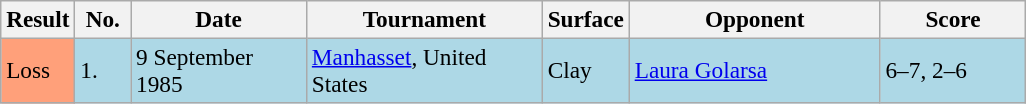<table class="sortable wikitable" style=font-size:97%>
<tr>
<th>Result</th>
<th width=30>No.</th>
<th width=110>Date</th>
<th style="width:150px">Tournament</th>
<th width=50>Surface</th>
<th style="width:160px">Opponent</th>
<th style="width:90px" class="unsortable">Score</th>
</tr>
<tr bgcolor="lightblue">
<td style="background:#ffa07a;">Loss</td>
<td>1.</td>
<td>9 September 1985</td>
<td><a href='#'>Manhasset</a>, United States</td>
<td>Clay</td>
<td> <a href='#'>Laura Golarsa</a></td>
<td>6–7, 2–6</td>
</tr>
</table>
